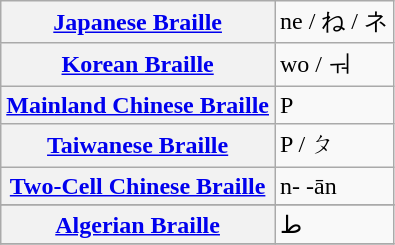<table class="wikitable">
<tr>
<th align=left><a href='#'>Japanese Braille</a></th>
<td>ne / ね / ネ </td>
</tr>
<tr>
<th align=left><a href='#'>Korean Braille</a></th>
<td>wo / ㅝ </td>
</tr>
<tr>
<th align=left><a href='#'>Mainland Chinese Braille</a></th>
<td>P </td>
</tr>
<tr>
<th align=left><a href='#'>Taiwanese Braille</a></th>
<td>P / ㄆ</td>
</tr>
<tr>
<th align=left><a href='#'>Two-Cell Chinese Braille</a></th>
<td>n- -ān</td>
</tr>
<tr>
</tr>
<tr>
</tr>
<tr>
<th align=left><a href='#'>Algerian Braille</a></th>
<td>ط ‎</td>
</tr>
<tr>
</tr>
</table>
